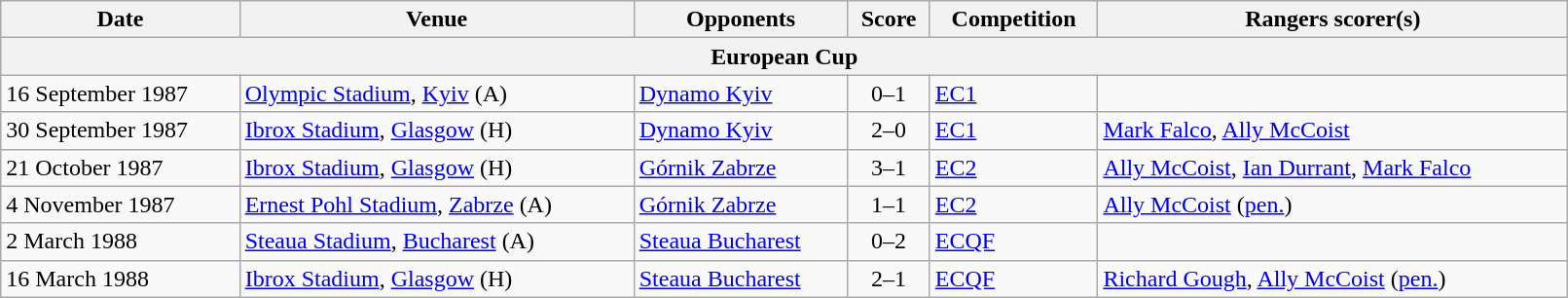<table class="wikitable" width=85%>
<tr>
<th>Date</th>
<th>Venue</th>
<th>Opponents</th>
<th>Score</th>
<th>Competition</th>
<th>Rangers scorer(s)</th>
</tr>
<tr>
<th colspan=7>European Cup</th>
</tr>
<tr>
<td>16 September 1987</td>
<td><a href='#'>Olympic Stadium</a>, <a href='#'>Kyiv</a> (A)</td>
<td><a href='#'>Dynamo Kyiv</a></td>
<td align=center>0–1</td>
<td><a href='#'>EC1</a></td>
<td></td>
</tr>
<tr>
<td>30 September 1987</td>
<td><a href='#'>Ibrox Stadium</a>, <a href='#'>Glasgow</a> (H)</td>
<td><a href='#'>Dynamo Kyiv</a></td>
<td align=center>2–0</td>
<td><a href='#'>EC1</a></td>
<td><a href='#'>Mark Falco</a>, <a href='#'>Ally McCoist</a></td>
</tr>
<tr>
<td>21 October 1987</td>
<td><a href='#'>Ibrox Stadium</a>, <a href='#'>Glasgow</a> (H)</td>
<td><a href='#'>Górnik Zabrze</a></td>
<td align=center>3–1</td>
<td><a href='#'>EC2</a></td>
<td><a href='#'>Ally McCoist</a>, <a href='#'>Ian Durrant</a>, <a href='#'>Mark Falco</a></td>
</tr>
<tr>
<td>4 November 1987</td>
<td><a href='#'>Ernest Pohl Stadium</a>, <a href='#'>Zabrze</a> (A)</td>
<td><a href='#'>Górnik Zabrze</a></td>
<td align=center>1–1</td>
<td><a href='#'>EC2</a></td>
<td><a href='#'>Ally McCoist</a> (<a href='#'>pen.</a>)</td>
</tr>
<tr>
<td>2 March 1988</td>
<td><a href='#'>Steaua Stadium</a>, <a href='#'>Bucharest</a> (A)</td>
<td><a href='#'>Steaua Bucharest</a></td>
<td align=center>0–2</td>
<td><a href='#'>ECQF</a></td>
<td></td>
</tr>
<tr>
<td>16 March 1988</td>
<td><a href='#'>Ibrox Stadium</a>, <a href='#'>Glasgow</a> (H)</td>
<td><a href='#'>Steaua Bucharest</a></td>
<td align=center>2–1</td>
<td><a href='#'>ECQF</a></td>
<td><a href='#'>Richard Gough</a>, <a href='#'>Ally McCoist</a> (<a href='#'>pen.</a>)</td>
</tr>
</table>
